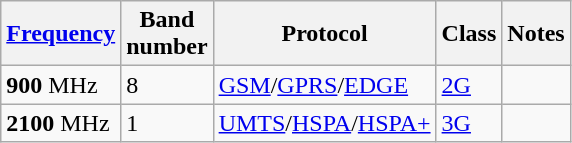<table class="wikitable sortable">
<tr>
<th><a href='#'>Frequency</a></th>
<th>Band <br> number</th>
<th>Protocol</th>
<th>Class</th>
<th>Notes</th>
</tr>
<tr>
<td><strong>900</strong> MHz</td>
<td>8</td>
<td><a href='#'>GSM</a>/<a href='#'>GPRS</a>/<a href='#'>EDGE</a></td>
<td><a href='#'>2G</a></td>
<td></td>
</tr>
<tr>
<td><strong>2100</strong> MHz</td>
<td>1</td>
<td><a href='#'>UMTS</a>/<a href='#'>HSPA</a>/<a href='#'>HSPA+</a></td>
<td><a href='#'>3G</a></td>
<td></td>
</tr>
</table>
